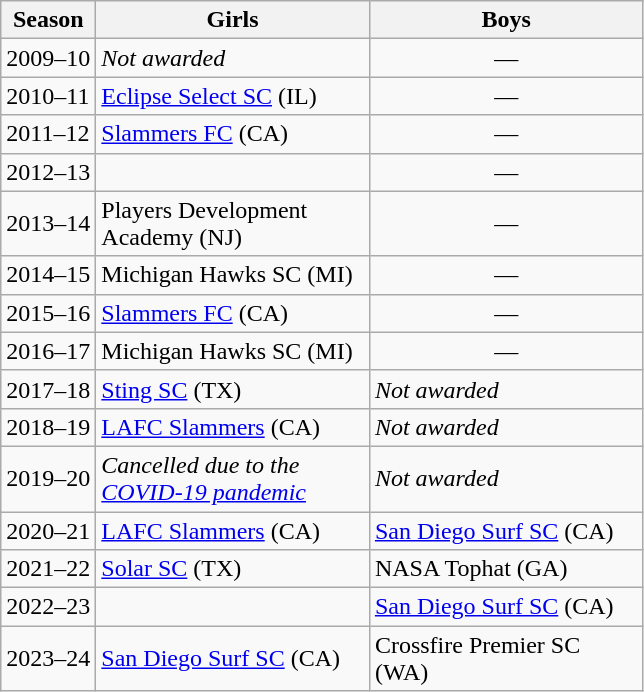<table class="wikitable sortable" style="text-align: left;">
<tr>
<th>Season</th>
<th width="175px">Girls</th>
<th width="175px">Boys</th>
</tr>
<tr>
<td>2009–10</td>
<td><em>Not awarded</em></td>
<td align="center">—</td>
</tr>
<tr>
<td>2010–11</td>
<td><a href='#'>Eclipse Select SC</a> (IL)</td>
<td align="center">—</td>
</tr>
<tr>
<td>2011–12</td>
<td><a href='#'>Slammers FC</a> (CA)</td>
<td align="center">—</td>
</tr>
<tr>
<td>2012–13</td>
<td></td>
<td align="center">—</td>
</tr>
<tr>
<td>2013–14</td>
<td>Players Development Academy (NJ)</td>
<td align="center">—</td>
</tr>
<tr>
<td>2014–15</td>
<td>Michigan Hawks SC (MI)</td>
<td align="center">—</td>
</tr>
<tr>
<td>2015–16</td>
<td><a href='#'>Slammers FC</a> (CA)</td>
<td align="center">—</td>
</tr>
<tr>
<td>2016–17</td>
<td>Michigan Hawks SC (MI)</td>
<td align="center">—</td>
</tr>
<tr>
<td>2017–18</td>
<td><a href='#'>Sting SC</a> (TX)</td>
<td><em>Not awarded</em></td>
</tr>
<tr>
<td>2018–19</td>
<td><a href='#'>LAFC Slammers</a> (CA)</td>
<td><em>Not awarded</em></td>
</tr>
<tr>
<td>2019–20</td>
<td><em>Cancelled due to the <a href='#'>COVID-19 pandemic</a></em></td>
<td><em>Not awarded</em></td>
</tr>
<tr>
<td>2020–21</td>
<td><a href='#'>LAFC Slammers</a> (CA)</td>
<td><a href='#'>San Diego Surf SC</a> (CA)</td>
</tr>
<tr>
<td>2021–22</td>
<td><a href='#'>Solar SC</a> (TX)</td>
<td>NASA Tophat (GA)</td>
</tr>
<tr>
<td>2022–23</td>
<td></td>
<td><a href='#'>San Diego Surf SC</a> (CA)</td>
</tr>
<tr>
<td>2023–24</td>
<td {{nowrap><a href='#'>San Diego Surf SC</a> (CA)</td>
<td>Crossfire Premier SC (WA)</td>
</tr>
</table>
